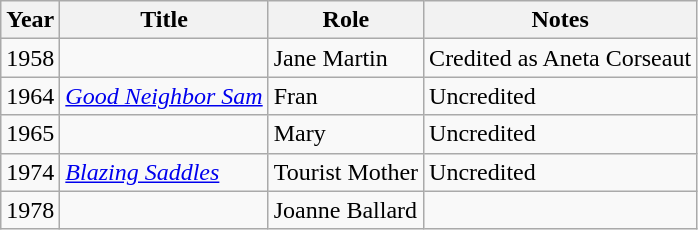<table class="wikitable sortable">
<tr>
<th>Year</th>
<th>Title</th>
<th>Role</th>
<th class="unsortable">Notes</th>
</tr>
<tr>
<td>1958</td>
<td><em></em></td>
<td>Jane Martin</td>
<td>Credited as Aneta Corseaut</td>
</tr>
<tr>
<td>1964</td>
<td><em><a href='#'>Good Neighbor Sam</a></em></td>
<td>Fran</td>
<td>Uncredited</td>
</tr>
<tr>
<td>1965</td>
<td><em></em></td>
<td>Mary</td>
<td>Uncredited</td>
</tr>
<tr>
<td>1974</td>
<td><em><a href='#'>Blazing Saddles</a></em></td>
<td>Tourist Mother</td>
<td>Uncredited</td>
</tr>
<tr>
<td>1978</td>
<td><em></em></td>
<td>Joanne Ballard</td>
<td></td>
</tr>
</table>
